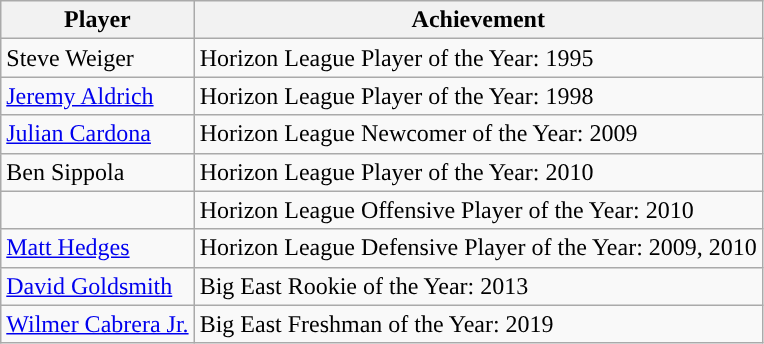<table class= wikitable>
<tr>
<th width=px>Player</th>
<th width=px>Achievement</th>
</tr>
<tr>
<td>Steve Weiger</td>
<td>Horizon League Player of the Year: 1995</td>
</tr>
<tr>
<td><a href='#'>Jeremy Aldrich</a></td>
<td>Horizon League Player of the Year: 1998</td>
</tr>
<tr>
<td><a href='#'>Julian Cardona</a></td>
<td>Horizon League Newcomer of the Year: 2009</td>
</tr>
<tr>
<td>Ben Sippola</td>
<td>Horizon League Player of the Year: 2010</td>
</tr>
<tr>
<td></td>
<td>Horizon League Offensive Player of the Year: 2010</td>
</tr>
<tr>
<td><a href='#'>Matt Hedges</a></td>
<td>Horizon League Defensive Player of the Year: 2009, 2010</td>
</tr>
<tr>
<td><a href='#'>David Goldsmith</a></td>
<td>Big East Rookie of the Year: 2013</td>
</tr>
<tr>
<td><a href='#'>Wilmer Cabrera Jr.</a></td>
<td>Big East Freshman of the Year: 2019</td>
</tr>
</table>
